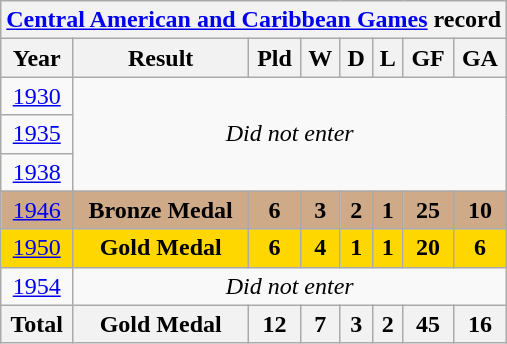<table class="wikitable" style="text-align: center;">
<tr>
<th colspan=9><a href='#'>Central American and Caribbean Games</a> record</th>
</tr>
<tr>
<th>Year</th>
<th>Result</th>
<th>Pld</th>
<th>W</th>
<th>D</th>
<th>L</th>
<th>GF</th>
<th>GA</th>
</tr>
<tr>
<td> <a href='#'>1930</a></td>
<td colspan=8 rowspan=3><em>Did not enter</em></td>
</tr>
<tr>
<td> <a href='#'>1935</a></td>
</tr>
<tr>
<td> <a href='#'>1938</a></td>
</tr>
<tr bgcolor=#cfaa88>
<td> <a href='#'>1946</a></td>
<td><strong>Bronze Medal</strong></td>
<td><strong>6</strong></td>
<td><strong>3</strong></td>
<td><strong>2</strong></td>
<td><strong>1</strong></td>
<td><strong>25</strong></td>
<td><strong>10</strong></td>
</tr>
<tr bgcolor=gold>
<td> <a href='#'>1950</a></td>
<td><strong>Gold Medal</strong></td>
<td><strong>6</strong></td>
<td><strong>4</strong></td>
<td><strong>1</strong></td>
<td><strong>1</strong></td>
<td><strong>20</strong></td>
<td><strong>6</strong></td>
</tr>
<tr>
<td> <a href='#'>1954</a></td>
<td colspan=8><em>Did not enter</em></td>
</tr>
<tr>
<th>Total</th>
<th>Gold Medal</th>
<th>12</th>
<th>7</th>
<th>3</th>
<th>2</th>
<th>45</th>
<th>16</th>
</tr>
</table>
